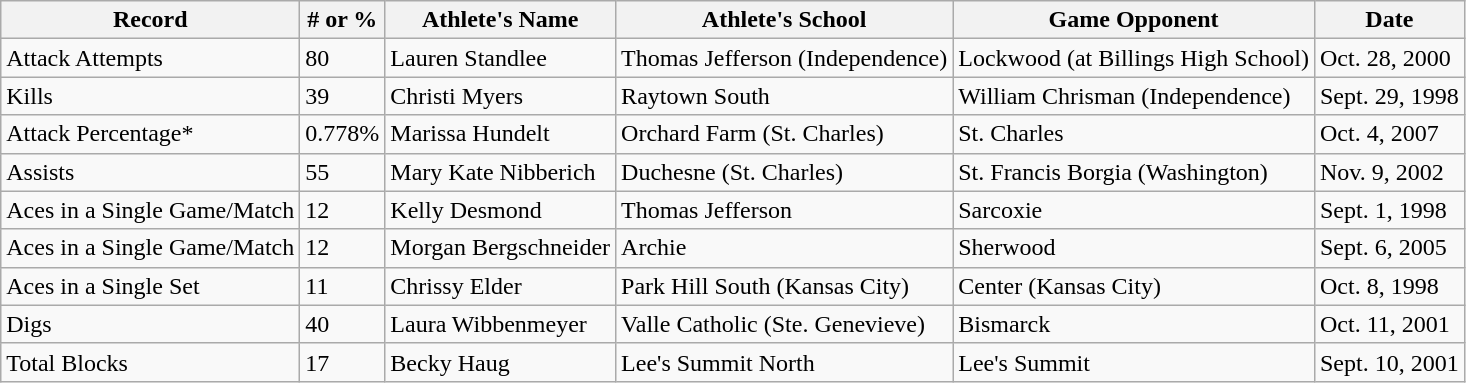<table class="wikitable sortable" font=90%">
<tr>
<th><strong>Record</strong></th>
<th><strong># or %</strong></th>
<th><strong>Athlete's Name</strong></th>
<th><strong>Athlete's School</strong></th>
<th><strong>Game Opponent</strong></th>
<th><strong>Date</strong></th>
</tr>
<tr>
<td>Attack Attempts</td>
<td>80</td>
<td>Lauren Standlee</td>
<td>Thomas Jefferson (Independence)</td>
<td>Lockwood (at Billings High School)</td>
<td>Oct. 28, 2000</td>
</tr>
<tr>
<td>Kills</td>
<td>39</td>
<td>Christi Myers</td>
<td>Raytown South</td>
<td>William Chrisman (Independence)</td>
<td>Sept. 29, 1998</td>
</tr>
<tr>
<td>Attack Percentage*</td>
<td>0.778%</td>
<td>Marissa Hundelt</td>
<td>Orchard Farm (St. Charles)</td>
<td>St. Charles</td>
<td>Oct. 4, 2007</td>
</tr>
<tr>
<td>Assists</td>
<td>55</td>
<td>Mary Kate Nibberich</td>
<td>Duchesne (St. Charles)</td>
<td>St. Francis Borgia (Washington)</td>
<td>Nov. 9, 2002</td>
</tr>
<tr>
<td>Aces in a Single Game/Match</td>
<td>12</td>
<td>Kelly Desmond</td>
<td>Thomas Jefferson</td>
<td>Sarcoxie</td>
<td>Sept. 1, 1998</td>
</tr>
<tr>
<td>Aces in a Single Game/Match</td>
<td>12</td>
<td>Morgan Bergschneider</td>
<td>Archie</td>
<td>Sherwood</td>
<td>Sept. 6, 2005</td>
</tr>
<tr>
<td>Aces in a Single Set</td>
<td>11</td>
<td>Chrissy Elder</td>
<td>Park Hill South (Kansas City)</td>
<td>Center (Kansas City)</td>
<td>Oct. 8, 1998</td>
</tr>
<tr>
<td>Digs</td>
<td>40</td>
<td>Laura Wibbenmeyer</td>
<td>Valle Catholic (Ste. Genevieve)</td>
<td>Bismarck</td>
<td>Oct. 11, 2001</td>
</tr>
<tr>
<td>Total Blocks</td>
<td>17</td>
<td>Becky Haug</td>
<td>Lee's Summit North</td>
<td>Lee's Summit</td>
<td>Sept. 10, 2001</td>
</tr>
</table>
